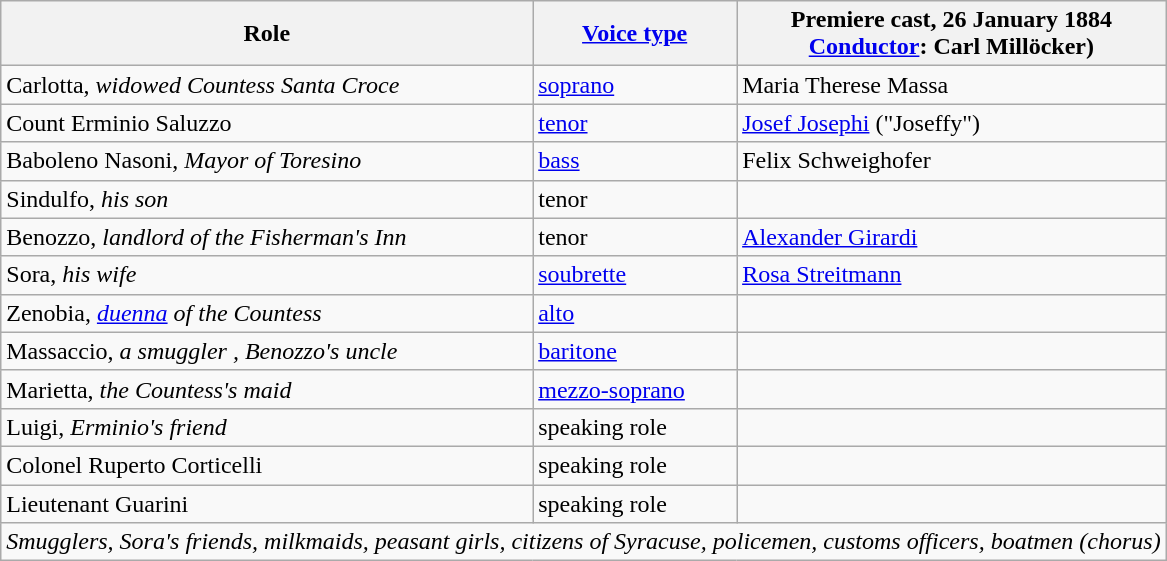<table class="wikitable">
<tr>
<th>Role</th>
<th><a href='#'>Voice type</a></th>
<th>Premiere cast, 26 January 1884<br><a href='#'>Conductor</a>: Carl Millöcker)</th>
</tr>
<tr>
<td>Carlotta, <em>widowed Countess Santa Croce</em></td>
<td><a href='#'>soprano</a></td>
<td>Maria Therese Massa</td>
</tr>
<tr>
<td>Count Erminio Saluzzo</td>
<td><a href='#'>tenor</a></td>
<td><a href='#'>Josef Josephi</a> ("Joseffy")</td>
</tr>
<tr>
<td>Baboleno Nasoni, <em>Mayor of Toresino</em></td>
<td><a href='#'>bass</a></td>
<td>Felix Schweighofer</td>
</tr>
<tr>
<td>Sindulfo, <em>his son</em></td>
<td>tenor</td>
<td></td>
</tr>
<tr>
<td>Benozzo, <em>landlord of the Fisherman's Inn</em></td>
<td>tenor</td>
<td><a href='#'>Alexander Girardi</a></td>
</tr>
<tr>
<td>Sora, <em>his wife</em></td>
<td><a href='#'>soubrette</a></td>
<td><a href='#'>Rosa Streitmann</a></td>
</tr>
<tr>
<td>Zenobia, <em><a href='#'>duenna</a> of the Countess</em></td>
<td><a href='#'>alto</a></td>
<td></td>
</tr>
<tr>
<td>Massaccio, <em>a smuggler , Benozzo's uncle</em></td>
<td><a href='#'>baritone</a></td>
<td></td>
</tr>
<tr>
<td>Marietta, <em>the Countess's maid</em></td>
<td><a href='#'>mezzo-soprano</a></td>
<td></td>
</tr>
<tr>
<td>Luigi, <em>Erminio's friend</em></td>
<td>speaking role</td>
<td></td>
</tr>
<tr>
<td>Colonel Ruperto Corticelli</td>
<td>speaking role</td>
<td></td>
</tr>
<tr>
<td>Lieutenant Guarini</td>
<td>speaking role</td>
<td></td>
</tr>
<tr>
<td colspan="3"><em>Smugglers, Sora's friends, milkmaids, peasant girls, citizens of Syracuse, policemen, customs officers, boatmen (chorus)</em></td>
</tr>
</table>
